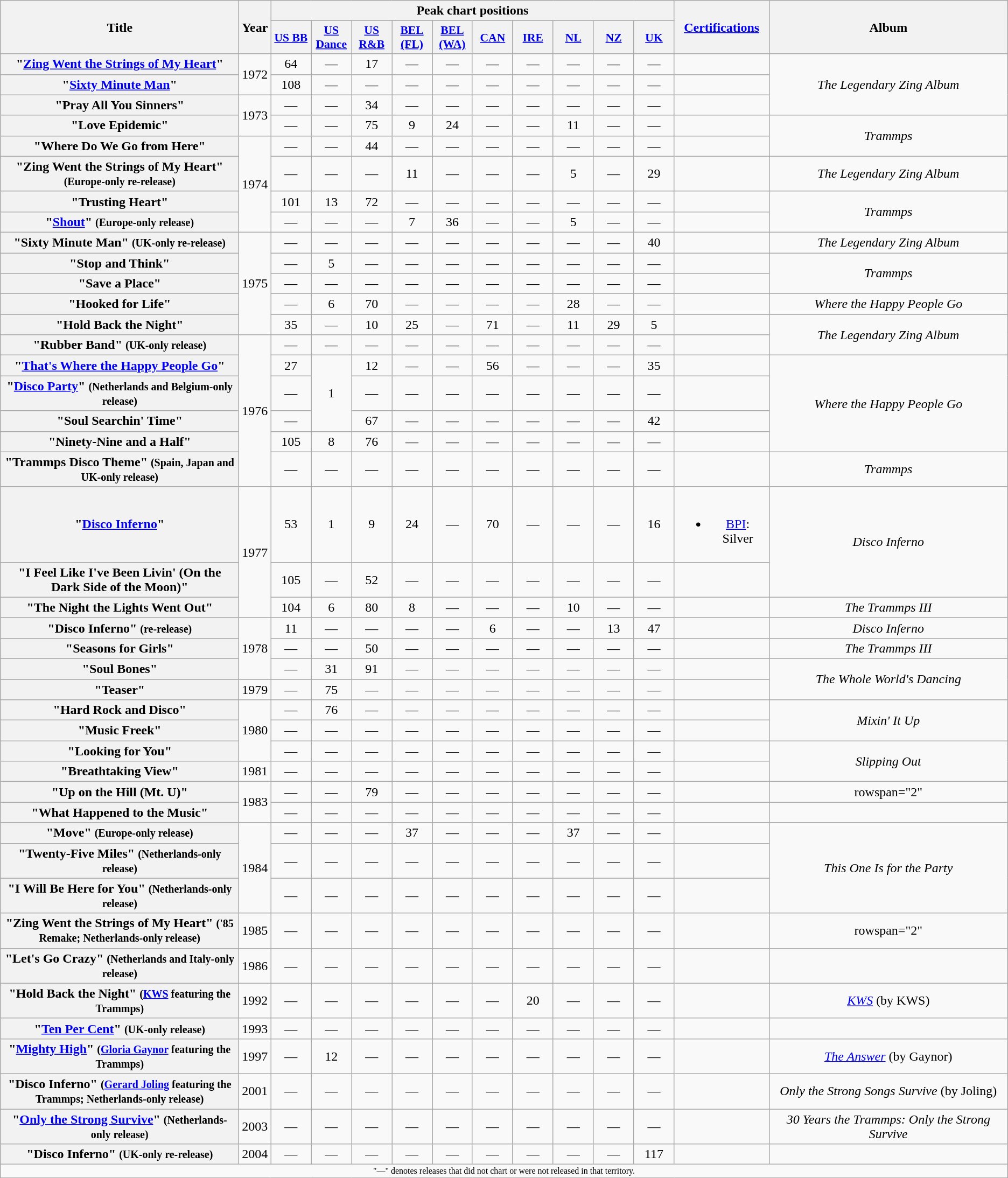<table class="wikitable plainrowheaders" style="text-align:center;">
<tr>
<th rowspan="2" scope="col" style="width:18em;">Title</th>
<th rowspan="2" scope="col" style="width:2em;">Year</th>
<th colspan="10">Peak chart positions</th>
<th rowspan="2"><a href='#'>Certifications</a></th>
<th rowspan="2">Album</th>
</tr>
<tr>
<th scope="col" style="width:3em;font-size:90%;"><a href='#'>US BB</a><br></th>
<th scope="col" style="width:3em;font-size:90%;"><a href='#'>US Dance</a><br></th>
<th scope="col" style="width:3em;font-size:90%;"><a href='#'>US R&B</a><br></th>
<th scope="col" style="width:3em;font-size:90%;"><a href='#'>BEL (FL)</a><br></th>
<th scope="col" style="width:3em;font-size:90%;"><a href='#'>BEL (WA)</a><br></th>
<th scope="col" style="width:3em;font-size:90%;"><a href='#'>CAN</a><br></th>
<th scope="col" style="width:3em;font-size:90%;"><a href='#'>IRE</a><br></th>
<th scope="col" style="width:3em;font-size:90%;"><a href='#'>NL</a><br></th>
<th scope="col" style="width:3em;font-size:90%;"><a href='#'>NZ</a><br></th>
<th scope="col" style="width:3em;font-size:90%;"><a href='#'>UK</a><br></th>
</tr>
<tr>
<th scope="row">"<a href='#'>Zing Went the Strings of My Heart</a>"</th>
<td rowspan="2">1972</td>
<td>64</td>
<td align="center">—</td>
<td>17</td>
<td>—</td>
<td>—</td>
<td>—</td>
<td>—</td>
<td>—</td>
<td>—</td>
<td>—</td>
<td></td>
<td rowspan="3"><em>The Legendary Zing Album</em></td>
</tr>
<tr>
<th scope="row">"<a href='#'>Sixty Minute Man</a>"</th>
<td>108</td>
<td align="center">—</td>
<td>—</td>
<td>—</td>
<td>—</td>
<td>—</td>
<td>—</td>
<td>—</td>
<td>—</td>
<td>—</td>
<td></td>
</tr>
<tr>
<th scope="row">"Pray All You Sinners"</th>
<td rowspan="2">1973</td>
<td>—</td>
<td align="center">—</td>
<td>34</td>
<td>—</td>
<td>—</td>
<td>—</td>
<td>—</td>
<td>—</td>
<td>—</td>
<td>—</td>
<td></td>
</tr>
<tr>
<th scope="row">"Love Epidemic"</th>
<td>—</td>
<td align="center">—</td>
<td>75</td>
<td>9</td>
<td>24</td>
<td>—</td>
<td>—</td>
<td>11</td>
<td>—</td>
<td>—</td>
<td></td>
<td rowspan="2"><em>Trammps</em></td>
</tr>
<tr>
<th scope="row">"Where Do We Go from Here"</th>
<td rowspan="4">1974</td>
<td>—</td>
<td align="center">—</td>
<td>44</td>
<td>—</td>
<td>—</td>
<td>—</td>
<td>—</td>
<td>—</td>
<td>—</td>
<td>—</td>
<td></td>
</tr>
<tr>
<th scope="row">"Zing Went the Strings of My Heart" <small>(Europe-only re-release)</small></th>
<td>—</td>
<td>—</td>
<td>—</td>
<td>11</td>
<td>—</td>
<td>—</td>
<td>—</td>
<td>5</td>
<td>—</td>
<td>29</td>
<td></td>
<td><em>The Legendary Zing Album</em></td>
</tr>
<tr>
<th scope="row">"Trusting Heart"</th>
<td>101</td>
<td align="center">13</td>
<td>72</td>
<td>—</td>
<td>—</td>
<td>—</td>
<td>—</td>
<td>—</td>
<td>—</td>
<td>—</td>
<td></td>
<td rowspan="2"><em>Trammps</em></td>
</tr>
<tr>
<th scope="row">"<a href='#'>Shout</a>" <small>(Europe-only release)</small></th>
<td>—</td>
<td align="center">—</td>
<td>—</td>
<td>7</td>
<td>36</td>
<td>—</td>
<td>—</td>
<td>5</td>
<td>—</td>
<td>—</td>
<td></td>
</tr>
<tr>
<th scope="row">"Sixty Minute Man" <small>(UK-only re-release)</small></th>
<td rowspan="5">1975</td>
<td>—</td>
<td>—</td>
<td>—</td>
<td>—</td>
<td>—</td>
<td>—</td>
<td>—</td>
<td>—</td>
<td>—</td>
<td>40</td>
<td></td>
<td><em>The Legendary Zing Album</em></td>
</tr>
<tr>
<th scope="row">"Stop and Think"</th>
<td>—</td>
<td align="center">5</td>
<td>—</td>
<td>—</td>
<td>—</td>
<td>—</td>
<td>—</td>
<td>—</td>
<td>—</td>
<td>—</td>
<td></td>
<td rowspan="2"><em>Trammps</em></td>
</tr>
<tr>
<th scope="row">"Save a Place"</th>
<td>—</td>
<td align="center">—</td>
<td>—</td>
<td>—</td>
<td>—</td>
<td>—</td>
<td>—</td>
<td>—</td>
<td>—</td>
<td>—</td>
<td></td>
</tr>
<tr>
<th scope="row">"Hooked for Life"</th>
<td>—</td>
<td align="center">6</td>
<td>70</td>
<td>—</td>
<td>—</td>
<td>—</td>
<td>—</td>
<td>28</td>
<td>—</td>
<td>—</td>
<td></td>
<td><em>Where the Happy People Go</em></td>
</tr>
<tr>
<th scope="row">"Hold Back the Night"</th>
<td>35</td>
<td align="center">—</td>
<td>10</td>
<td>25</td>
<td>—</td>
<td>71</td>
<td>—</td>
<td>11</td>
<td>29</td>
<td>5</td>
<td></td>
<td rowspan="2"><em>The Legendary Zing Album</em></td>
</tr>
<tr>
<th scope="row">"Rubber Band" <small>(UK-only release)</small></th>
<td rowspan="6">1976</td>
<td>—</td>
<td align="center">—</td>
<td>—</td>
<td>—</td>
<td>—</td>
<td>—</td>
<td>—</td>
<td>—</td>
<td>—</td>
<td>—</td>
<td></td>
</tr>
<tr>
<th scope="row">"<a href='#'>That's Where the Happy People Go</a>"</th>
<td>27</td>
<td rowspan="3" align="center">1</td>
<td>12</td>
<td>—</td>
<td>—</td>
<td>56</td>
<td>—</td>
<td>—</td>
<td>—</td>
<td>35</td>
<td></td>
<td rowspan="4"><em>Where the Happy People Go</em></td>
</tr>
<tr>
<th scope="row">"<a href='#'>Disco Party</a>" <small>(Netherlands and Belgium-only release)</small></th>
<td>—</td>
<td>—</td>
<td>—</td>
<td>—</td>
<td>—</td>
<td>—</td>
<td>—</td>
<td>—</td>
<td>—</td>
<td></td>
</tr>
<tr>
<th scope="row">"Soul Searchin' Time"</th>
<td>—</td>
<td>67</td>
<td>—</td>
<td>—</td>
<td>—</td>
<td>—</td>
<td>—</td>
<td>—</td>
<td>42</td>
<td></td>
</tr>
<tr>
<th scope="row">"Ninety-Nine and a Half"</th>
<td>105</td>
<td>8</td>
<td>76</td>
<td>—</td>
<td>—</td>
<td>—</td>
<td>—</td>
<td>—</td>
<td>—</td>
<td>—</td>
<td></td>
</tr>
<tr>
<th scope="row">"Trammps Disco Theme" <small>(Spain, Japan and UK-only release)</small></th>
<td>—</td>
<td align="center">—</td>
<td>—</td>
<td>—</td>
<td>—</td>
<td>—</td>
<td>—</td>
<td>—</td>
<td>—</td>
<td>—</td>
<td></td>
<td><em>Trammps</em></td>
</tr>
<tr>
<th scope="row">"<a href='#'>Disco Inferno</a>"</th>
<td rowspan="3">1977</td>
<td>53</td>
<td>1</td>
<td>9</td>
<td>24</td>
<td>—</td>
<td>70</td>
<td>—</td>
<td>—</td>
<td>—</td>
<td>16</td>
<td><br><ul><li><a href='#'>BPI</a>: Silver</li></ul></td>
<td rowspan="2"><em>Disco Inferno</em></td>
</tr>
<tr>
<th scope="row">"I Feel Like I've Been Livin' (On the Dark Side of the Moon)"</th>
<td>105</td>
<td>—</td>
<td>52</td>
<td>—</td>
<td>—</td>
<td>—</td>
<td>—</td>
<td>—</td>
<td>—</td>
<td>—</td>
<td></td>
</tr>
<tr>
<th scope="row">"The Night the Lights Went Out"</th>
<td>104</td>
<td>6</td>
<td>80</td>
<td>8</td>
<td>—</td>
<td>—</td>
<td>—</td>
<td>10</td>
<td>—</td>
<td>—</td>
<td></td>
<td><em>The Trammps III</em></td>
</tr>
<tr>
<th scope="row">"Disco Inferno" <small>(re-release)</small></th>
<td rowspan="3">1978</td>
<td>11</td>
<td>—</td>
<td>—</td>
<td>—</td>
<td>—</td>
<td>6</td>
<td>—</td>
<td>—</td>
<td>13</td>
<td>47</td>
<td></td>
<td><em>Disco Inferno</em></td>
</tr>
<tr>
<th scope="row">"Seasons for Girls"</th>
<td>—</td>
<td>—</td>
<td>50</td>
<td>—</td>
<td>—</td>
<td>—</td>
<td>—</td>
<td>—</td>
<td>—</td>
<td>—</td>
<td></td>
<td><em>The Trammps III</em></td>
</tr>
<tr>
<th scope="row">"Soul Bones"</th>
<td>—</td>
<td>31</td>
<td>91</td>
<td>—</td>
<td>—</td>
<td>—</td>
<td>—</td>
<td>—</td>
<td>—</td>
<td>—</td>
<td></td>
<td rowspan="2"><em>The Whole World's Dancing</em></td>
</tr>
<tr>
<th scope="row">"Teaser"</th>
<td>1979</td>
<td>—</td>
<td>75</td>
<td>—</td>
<td>—</td>
<td>—</td>
<td>—</td>
<td>—</td>
<td>—</td>
<td>—</td>
<td>—</td>
<td></td>
</tr>
<tr>
<th scope="row">"Hard Rock and Disco"</th>
<td rowspan="3">1980</td>
<td>—</td>
<td>76</td>
<td>—</td>
<td>—</td>
<td>—</td>
<td>—</td>
<td>—</td>
<td>—</td>
<td>—</td>
<td>—</td>
<td></td>
<td rowspan="2"><em>Mixin' It Up</em></td>
</tr>
<tr>
<th scope="row">"Music Freek"</th>
<td>—</td>
<td align="center">—</td>
<td>—</td>
<td>—</td>
<td>—</td>
<td>—</td>
<td>—</td>
<td>—</td>
<td>—</td>
<td>—</td>
<td></td>
</tr>
<tr>
<th scope="row">"Looking for You"</th>
<td>—</td>
<td align="center">—</td>
<td>—</td>
<td>—</td>
<td>—</td>
<td>—</td>
<td>—</td>
<td>—</td>
<td>—</td>
<td>—</td>
<td></td>
<td rowspan="2"><em>Slipping Out</em></td>
</tr>
<tr>
<th scope="row">"Breathtaking View"</th>
<td>1981</td>
<td>—</td>
<td align="center">—</td>
<td>—</td>
<td>—</td>
<td>—</td>
<td>—</td>
<td>—</td>
<td>—</td>
<td>—</td>
<td>—</td>
<td></td>
</tr>
<tr>
<th scope="row">"Up on the Hill (Mt. U)"</th>
<td rowspan="2">1983</td>
<td>—</td>
<td align="center">—</td>
<td>79</td>
<td>—</td>
<td>—</td>
<td>—</td>
<td>—</td>
<td>—</td>
<td>—</td>
<td>—</td>
<td></td>
<td>rowspan="2" </td>
</tr>
<tr>
<th scope="row">"What Happened to the Music"</th>
<td>—</td>
<td align="center">—</td>
<td>—</td>
<td>—</td>
<td>—</td>
<td>—</td>
<td>—</td>
<td>—</td>
<td>—</td>
<td>—</td>
<td></td>
</tr>
<tr>
<th scope="row">"Move" <small>(Europe-only release)</small></th>
<td rowspan="3">1984</td>
<td>—</td>
<td align="center">—</td>
<td>—</td>
<td>37</td>
<td>—</td>
<td>—</td>
<td>—</td>
<td>37</td>
<td>—</td>
<td>—</td>
<td></td>
<td rowspan="3"><em>This One Is for the Party</em></td>
</tr>
<tr>
<th scope="row">"Twenty-Five Miles" <small>(Netherlands-only release)</small></th>
<td>—</td>
<td align="center">—</td>
<td>—</td>
<td>—</td>
<td>—</td>
<td>—</td>
<td>—</td>
<td>—</td>
<td>—</td>
<td>—</td>
<td></td>
</tr>
<tr>
<th scope="row">"I Will Be Here for You" <small>(Netherlands-only release)</small></th>
<td>—</td>
<td align="center">—</td>
<td>—</td>
<td>—</td>
<td>—</td>
<td>—</td>
<td>—</td>
<td>—</td>
<td>—</td>
<td>—</td>
<td></td>
</tr>
<tr>
<th scope="row">"Zing Went the Strings of My Heart" <small>('85 Remake; Netherlands-only release)</small></th>
<td>1985</td>
<td>—</td>
<td align="center">—</td>
<td>—</td>
<td>—</td>
<td>—</td>
<td>—</td>
<td>—</td>
<td>—</td>
<td>—</td>
<td>—</td>
<td></td>
<td>rowspan="2" </td>
</tr>
<tr>
<th scope="row">"Let's Go Crazy" <small>(Netherlands and Italy-only release)</small></th>
<td>1986</td>
<td>—</td>
<td align="center">—</td>
<td>—</td>
<td>—</td>
<td>—</td>
<td>—</td>
<td>—</td>
<td>—</td>
<td>—</td>
<td>—</td>
<td></td>
</tr>
<tr>
<th scope="row">"Hold Back the Night" <small>(<a href='#'>KWS</a> featuring the Trammps)</small></th>
<td>1992</td>
<td>—</td>
<td align="center">—</td>
<td>—</td>
<td>—</td>
<td>—</td>
<td>—</td>
<td>20</td>
<td>—</td>
<td>—</td>
<td>—</td>
<td></td>
<td><em><a href='#'>KWS</a></em> (by KWS)</td>
</tr>
<tr>
<th scope="row">"<a href='#'>Ten Per Cent</a>" <small>(UK-only release)</small></th>
<td>1993</td>
<td>—</td>
<td align="center">—</td>
<td>—</td>
<td>—</td>
<td>—</td>
<td>—</td>
<td>—</td>
<td>—</td>
<td>—</td>
<td>—</td>
<td></td>
<td></td>
</tr>
<tr>
<th scope="row">"<a href='#'>Mighty High</a>" <small>(<a href='#'>Gloria Gaynor</a> featuring the Trammps)</small></th>
<td>1997</td>
<td>—</td>
<td align="center">12</td>
<td>—</td>
<td>—</td>
<td>—</td>
<td>—</td>
<td>—</td>
<td>—</td>
<td>—</td>
<td>—</td>
<td></td>
<td><em><a href='#'>The Answer</a></em> (by Gaynor)</td>
</tr>
<tr>
<th scope="row">"Disco Inferno" <small>(<a href='#'>Gerard Joling</a> featuring the Trammps; Netherlands-only release)</small></th>
<td>2001</td>
<td>—</td>
<td align="center">—</td>
<td>—</td>
<td>—</td>
<td>—</td>
<td>—</td>
<td>—</td>
<td>—</td>
<td>—</td>
<td>—</td>
<td></td>
<td><em>Only the Strong Songs Survive</em> (by Joling)</td>
</tr>
<tr>
<th scope="row">"<a href='#'>Only the Strong Survive</a>" <small>(Netherlands-only release)</small></th>
<td>2003</td>
<td>—</td>
<td>—</td>
<td>—</td>
<td>—</td>
<td>—</td>
<td>—</td>
<td>—</td>
<td>—</td>
<td>—</td>
<td>—</td>
<td></td>
<td><em>30 Years the Trammps: Only the Strong Survive</em></td>
</tr>
<tr>
<th scope="row">"Disco Inferno" <small>(UK-only re-release)</small></th>
<td>2004</td>
<td>—</td>
<td>—</td>
<td>—</td>
<td>—</td>
<td>—</td>
<td>—</td>
<td>—</td>
<td>—</td>
<td>—</td>
<td>117</td>
<td></td>
<td></td>
</tr>
<tr>
<td colspan="14" style="font-size:8pt">"—" denotes releases that did not chart or were not released in that territory.</td>
</tr>
</table>
